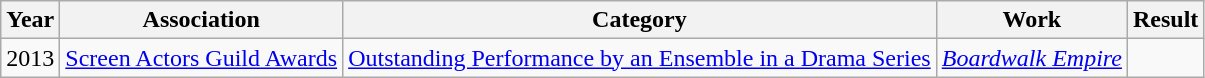<table class="wikitable">
<tr>
<th>Year</th>
<th>Association</th>
<th>Category</th>
<th>Work</th>
<th>Result</th>
</tr>
<tr>
<td>2013</td>
<td><a href='#'>Screen Actors Guild Awards</a></td>
<td><a href='#'>Outstanding Performance by an Ensemble in a Drama Series</a></td>
<td><em><a href='#'>Boardwalk Empire</a></em></td>
<td></td>
</tr>
</table>
